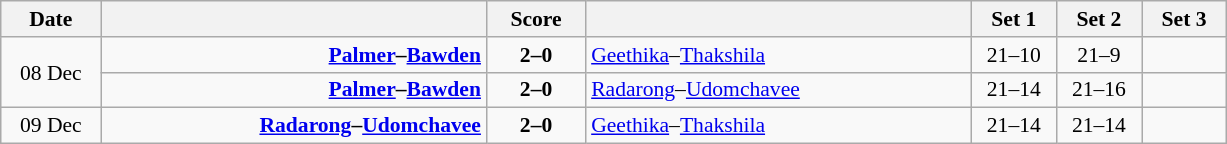<table class="wikitable" style="text-align: center; font-size:90% ">
<tr>
<th width="60">Date</th>
<th align="right" width="250"></th>
<th width="60">Score</th>
<th align="left" width="250"></th>
<th width="50">Set 1</th>
<th width="50">Set 2</th>
<th width="50">Set 3</th>
</tr>
<tr>
<td rowspan=2>08 Dec</td>
<td align=right><strong><a href='#'>Palmer</a>–<a href='#'>Bawden</a> </strong></td>
<td align=center><strong>2–0</strong></td>
<td align=left> <a href='#'>Geethika</a>–<a href='#'>Thakshila</a></td>
<td>21–10</td>
<td>21–9</td>
<td></td>
</tr>
<tr>
<td align=right><strong><a href='#'>Palmer</a>–<a href='#'>Bawden</a> </strong></td>
<td align=center><strong>2–0</strong></td>
<td align=left> <a href='#'>Radarong</a>–<a href='#'>Udomchavee</a></td>
<td>21–14</td>
<td>21–16</td>
<td></td>
</tr>
<tr>
<td>09 Dec</td>
<td align=right><strong><a href='#'>Radarong</a>–<a href='#'>Udomchavee</a> </strong></td>
<td align=center><strong>2–0</strong></td>
<td align=left> <a href='#'>Geethika</a>–<a href='#'>Thakshila</a></td>
<td>21–14</td>
<td>21–14</td>
<td></td>
</tr>
</table>
